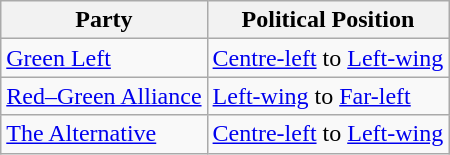<table class="wikitable mw-collapsible mw-collapsed">
<tr>
<th>Party</th>
<th>Political Position</th>
</tr>
<tr>
<td><a href='#'>Green Left</a></td>
<td><a href='#'>Centre-left</a> to <a href='#'>Left-wing</a></td>
</tr>
<tr>
<td><a href='#'>Red–Green Alliance</a></td>
<td><a href='#'>Left-wing</a> to <a href='#'>Far-left</a></td>
</tr>
<tr>
<td><a href='#'>The Alternative</a></td>
<td><a href='#'>Centre-left</a> to <a href='#'>Left-wing</a></td>
</tr>
</table>
